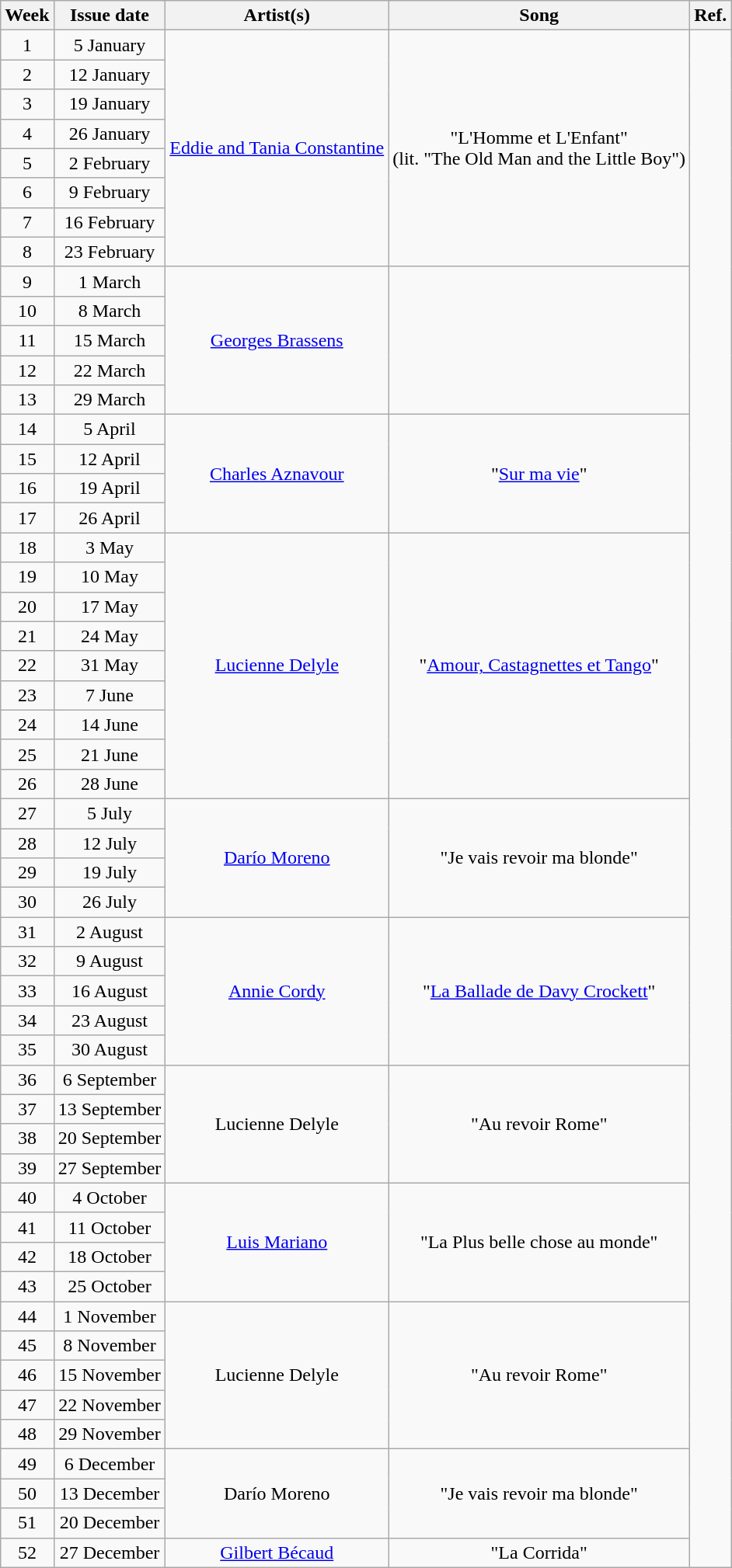<table class="wikitable" style="text-align: center;">
<tr>
<th>Week</th>
<th>Issue date</th>
<th>Artist(s)</th>
<th>Song</th>
<th>Ref.</th>
</tr>
<tr>
<td>1</td>
<td>5 January</td>
<td rowspan="8"><a href='#'>Eddie and Tania Constantine</a></td>
<td rowspan="8">"L'Homme et L'Enfant" <br>(lit. "The Old Man and the Little Boy")</td>
<td rowspan="52"></td>
</tr>
<tr>
<td>2</td>
<td>12 January</td>
</tr>
<tr>
<td>3</td>
<td>19 January</td>
</tr>
<tr>
<td>4</td>
<td>26 January</td>
</tr>
<tr>
<td>5</td>
<td>2 February</td>
</tr>
<tr>
<td>6</td>
<td>9 February</td>
</tr>
<tr>
<td>7</td>
<td>16 February</td>
</tr>
<tr>
<td>8</td>
<td>23 February</td>
</tr>
<tr>
<td>9</td>
<td>1 March</td>
<td rowspan="5"><a href='#'>Georges Brassens</a></td>
<td rowspan="5"></td>
</tr>
<tr>
<td>10</td>
<td>8 March</td>
</tr>
<tr>
<td>11</td>
<td>15 March</td>
</tr>
<tr>
<td>12</td>
<td>22 March</td>
</tr>
<tr>
<td>13</td>
<td>29 March</td>
</tr>
<tr>
<td>14</td>
<td>5 April</td>
<td rowspan="4"><a href='#'>Charles Aznavour</a></td>
<td rowspan="4">"<a href='#'>Sur ma vie</a>"</td>
</tr>
<tr>
<td>15</td>
<td>12 April</td>
</tr>
<tr>
<td>16</td>
<td>19 April</td>
</tr>
<tr>
<td>17</td>
<td>26 April</td>
</tr>
<tr>
<td>18</td>
<td>3 May</td>
<td rowspan="9"><a href='#'>Lucienne Delyle</a></td>
<td rowspan="9">"<a href='#'>Amour, Castagnettes et Tango</a>"</td>
</tr>
<tr>
<td>19</td>
<td>10 May</td>
</tr>
<tr>
<td>20</td>
<td>17 May</td>
</tr>
<tr>
<td>21</td>
<td>24 May</td>
</tr>
<tr>
<td>22</td>
<td>31 May</td>
</tr>
<tr>
<td>23</td>
<td>7 June</td>
</tr>
<tr>
<td>24</td>
<td>14 June</td>
</tr>
<tr>
<td>25</td>
<td>21 June</td>
</tr>
<tr>
<td>26</td>
<td>28 June</td>
</tr>
<tr>
<td>27</td>
<td>5 July</td>
<td rowspan="4"><a href='#'>Darío Moreno</a></td>
<td rowspan="4">"Je vais revoir ma blonde"</td>
</tr>
<tr>
<td>28</td>
<td>12 July</td>
</tr>
<tr>
<td>29</td>
<td>19 July</td>
</tr>
<tr>
<td>30</td>
<td>26 July</td>
</tr>
<tr>
<td>31</td>
<td>2 August</td>
<td rowspan="5"><a href='#'>Annie Cordy</a></td>
<td rowspan="5">"<a href='#'>La Ballade de Davy Crockett</a>"</td>
</tr>
<tr>
<td>32</td>
<td>9 August</td>
</tr>
<tr>
<td>33</td>
<td>16 August</td>
</tr>
<tr>
<td>34</td>
<td>23 August</td>
</tr>
<tr>
<td>35</td>
<td>30 August</td>
</tr>
<tr>
<td>36</td>
<td>6 September</td>
<td rowspan="4">Lucienne Delyle</td>
<td rowspan="4">"Au revoir Rome"</td>
</tr>
<tr>
<td>37</td>
<td>13 September</td>
</tr>
<tr>
<td>38</td>
<td>20 September</td>
</tr>
<tr>
<td>39</td>
<td>27 September</td>
</tr>
<tr>
<td>40</td>
<td>4 October</td>
<td rowspan="4"><a href='#'>Luis Mariano</a></td>
<td rowspan="4">"La Plus belle chose au monde"</td>
</tr>
<tr>
<td>41</td>
<td>11 October</td>
</tr>
<tr>
<td>42</td>
<td>18 October</td>
</tr>
<tr>
<td>43</td>
<td>25 October</td>
</tr>
<tr>
<td>44</td>
<td>1 November</td>
<td rowspan="5">Lucienne Delyle</td>
<td rowspan="5">"Au revoir Rome"</td>
</tr>
<tr>
<td>45</td>
<td>8 November</td>
</tr>
<tr>
<td>46</td>
<td>15 November</td>
</tr>
<tr>
<td>47</td>
<td>22 November</td>
</tr>
<tr>
<td>48</td>
<td>29 November</td>
</tr>
<tr>
<td>49</td>
<td>6 December</td>
<td rowspan="3">Darío Moreno</td>
<td rowspan="3">"Je vais revoir ma blonde"</td>
</tr>
<tr>
<td>50</td>
<td>13 December</td>
</tr>
<tr>
<td>51</td>
<td>20 December</td>
</tr>
<tr>
<td>52</td>
<td>27 December</td>
<td rowspan="1"><a href='#'>Gilbert Bécaud</a></td>
<td rowspan="1">"La Corrida"</td>
</tr>
</table>
